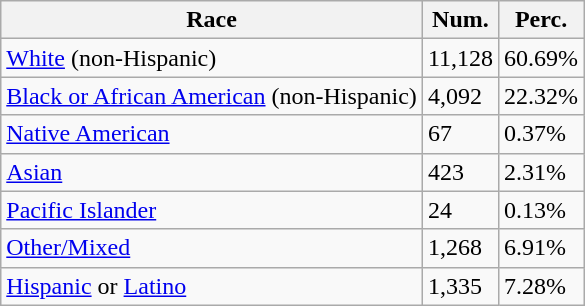<table class="wikitable">
<tr>
<th>Race</th>
<th>Num.</th>
<th>Perc.</th>
</tr>
<tr>
<td><a href='#'>White</a> (non-Hispanic)</td>
<td>11,128</td>
<td>60.69%</td>
</tr>
<tr>
<td><a href='#'>Black or African American</a> (non-Hispanic)</td>
<td>4,092</td>
<td>22.32%</td>
</tr>
<tr>
<td><a href='#'>Native American</a></td>
<td>67</td>
<td>0.37%</td>
</tr>
<tr>
<td><a href='#'>Asian</a></td>
<td>423</td>
<td>2.31%</td>
</tr>
<tr>
<td><a href='#'>Pacific Islander</a></td>
<td>24</td>
<td>0.13%</td>
</tr>
<tr>
<td><a href='#'>Other/Mixed</a></td>
<td>1,268</td>
<td>6.91%</td>
</tr>
<tr>
<td><a href='#'>Hispanic</a> or <a href='#'>Latino</a></td>
<td>1,335</td>
<td>7.28%</td>
</tr>
</table>
